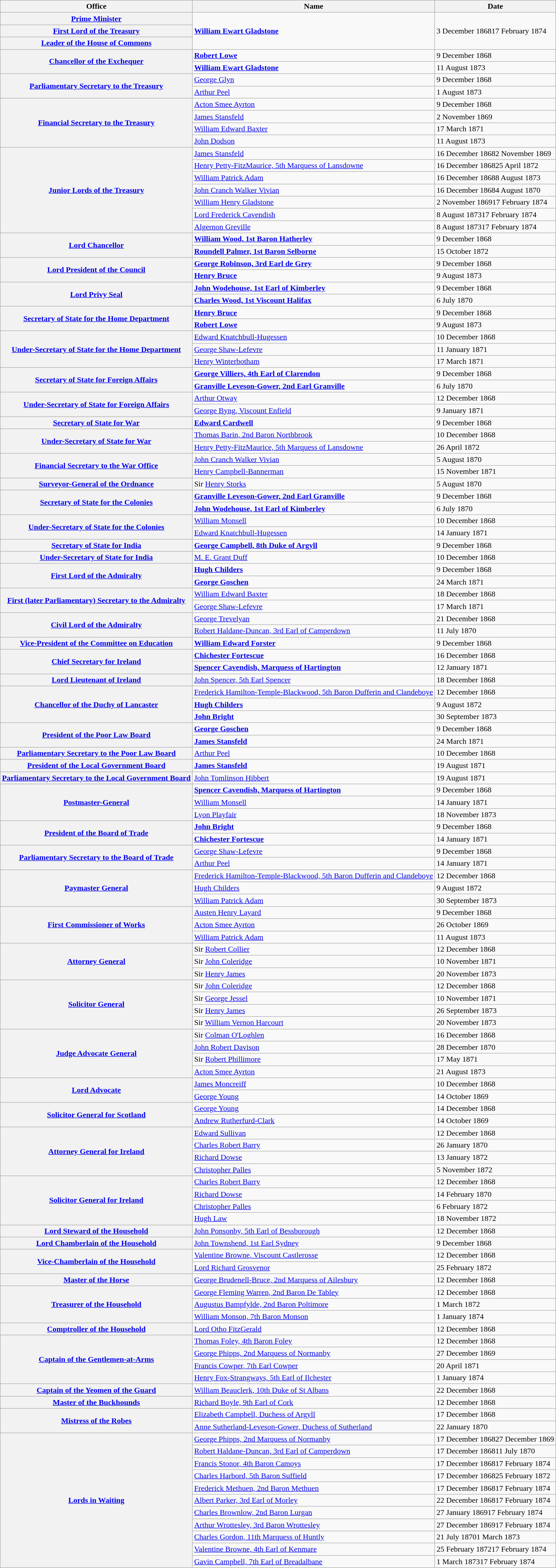<table class="wikitable plainrowheaders">
<tr>
<th>Office</th>
<th>Name</th>
<th>Date</th>
</tr>
<tr>
<th scope=row><a href='#'>Prime Minister</a></th>
<td rowspan=3><strong><a href='#'>William Ewart Gladstone</a></strong></td>
<td rowspan=3>3 December 186817 February 1874</td>
</tr>
<tr>
<th scope=row><a href='#'>First Lord of the Treasury</a></th>
</tr>
<tr>
<th scope=row><a href='#'>Leader of the House of Commons</a></th>
</tr>
<tr>
<th scope=row rowspan=2><a href='#'>Chancellor of the Exchequer</a></th>
<td><strong><a href='#'>Robert Lowe</a></strong></td>
<td>9 December 1868</td>
</tr>
<tr>
<td><strong><a href='#'>William Ewart Gladstone</a></strong></td>
<td>11 August 1873</td>
</tr>
<tr>
<th scope=row rowspan=2><a href='#'>Parliamentary Secretary to the Treasury</a></th>
<td><a href='#'>George Glyn</a></td>
<td>9 December 1868</td>
</tr>
<tr>
<td><a href='#'>Arthur Peel</a></td>
<td>1 August 1873</td>
</tr>
<tr>
<th scope=row rowspan=4><a href='#'>Financial Secretary to the Treasury</a></th>
<td><a href='#'>Acton Smee Ayrton</a></td>
<td>9 December 1868</td>
</tr>
<tr>
<td><a href='#'>James Stansfeld</a></td>
<td>2 November 1869</td>
</tr>
<tr>
<td><a href='#'>William Edward Baxter</a></td>
<td>17 March 1871</td>
</tr>
<tr>
<td><a href='#'>John Dodson</a></td>
<td>11 August 1873</td>
</tr>
<tr>
<th scope=row rowspan=7><a href='#'>Junior Lords of the Treasury</a></th>
<td><a href='#'>James Stansfeld</a></td>
<td>16 December 18682 November 1869</td>
</tr>
<tr>
<td><a href='#'>Henry Petty-FitzMaurice, 5th Marquess of Lansdowne</a></td>
<td>16 December 186825 April 1872</td>
</tr>
<tr>
<td><a href='#'>William Patrick Adam</a></td>
<td>16 December 18688 August 1873</td>
</tr>
<tr>
<td><a href='#'>John Cranch Walker Vivian</a></td>
<td>16 December 18684 August 1870</td>
</tr>
<tr>
<td><a href='#'>William Henry Gladstone</a></td>
<td>2 November 186917 February 1874</td>
</tr>
<tr>
<td><a href='#'>Lord Frederick Cavendish</a></td>
<td>8 August 187317 February 1874</td>
</tr>
<tr>
<td><a href='#'>Algernon Greville</a></td>
<td>8 August 187317 February 1874</td>
</tr>
<tr>
<th scope=row rowspan=2><a href='#'>Lord Chancellor</a></th>
<td><strong><a href='#'>William Wood, 1st Baron Hatherley</a></strong></td>
<td>9 December 1868</td>
</tr>
<tr>
<td><strong><a href='#'>Roundell Palmer, 1st Baron Selborne</a></strong></td>
<td>15 October 1872</td>
</tr>
<tr>
<th scope=row rowspan=2><a href='#'>Lord President of the Council</a></th>
<td><strong><a href='#'>George Robinson, 3rd Earl de Grey</a></strong></td>
<td>9 December 1868</td>
</tr>
<tr>
<td><strong><a href='#'>Henry Bruce</a></strong></td>
<td>9 August 1873</td>
</tr>
<tr>
<th scope=row rowspan=2><a href='#'>Lord Privy Seal</a></th>
<td><strong><a href='#'>John Wodehouse, 1st Earl of Kimberley</a></strong></td>
<td>9 December 1868</td>
</tr>
<tr>
<td><strong><a href='#'>Charles Wood, 1st Viscount Halifax</a></strong></td>
<td>6 July 1870</td>
</tr>
<tr>
<th scope=row rowspan=2><a href='#'>Secretary of State for the Home Department</a></th>
<td><strong><a href='#'>Henry Bruce</a></strong></td>
<td>9 December 1868</td>
</tr>
<tr>
<td><strong><a href='#'>Robert Lowe</a></strong></td>
<td>9 August 1873</td>
</tr>
<tr>
<th scope=row rowspan=3><a href='#'>Under-Secretary of State for the Home Department</a></th>
<td><a href='#'>Edward Knatchbull-Hugessen</a></td>
<td>10 December 1868</td>
</tr>
<tr>
<td><a href='#'>George Shaw-Lefevre</a></td>
<td>11 January 1871</td>
</tr>
<tr>
<td><a href='#'>Henry Winterbotham</a></td>
<td>17 March 1871</td>
</tr>
<tr>
<th scope=row rowspan=2><a href='#'>Secretary of State for Foreign Affairs</a></th>
<td><strong><a href='#'>George Villiers, 4th Earl of Clarendon</a></strong></td>
<td>9 December 1868</td>
</tr>
<tr>
<td><strong><a href='#'>Granville Leveson-Gower, 2nd Earl Granville</a></strong></td>
<td>6 July 1870</td>
</tr>
<tr>
<th scope=row rowspan=2><a href='#'>Under-Secretary of State for Foreign Affairs</a></th>
<td><a href='#'>Arthur Otway</a></td>
<td>12 December 1868</td>
</tr>
<tr>
<td><a href='#'>George Byng, Viscount Enfield</a></td>
<td>9 January 1871</td>
</tr>
<tr>
<th scope=row><a href='#'>Secretary of State for War</a></th>
<td><strong><a href='#'>Edward Cardwell</a></strong></td>
<td>9 December 1868</td>
</tr>
<tr>
<th scope=row rowspan=2><a href='#'>Under-Secretary of State for War</a></th>
<td><a href='#'>Thomas Barin, 2nd Baron Northbrook</a></td>
<td>10 December 1868</td>
</tr>
<tr>
<td><a href='#'>Henry Petty-FitzMaurice, 5th Marquess of Lansdowne</a></td>
<td>26 April 1872</td>
</tr>
<tr>
<th scope=row rowspan=2><a href='#'>Financial Secretary to the War Office</a></th>
<td><a href='#'>John Cranch Walker Vivian</a></td>
<td>5 August 1870</td>
</tr>
<tr>
<td><a href='#'>Henry Campbell-Bannerman</a></td>
<td>15 November 1871</td>
</tr>
<tr>
<th scope=row><a href='#'>Surveyor-General of the Ordnance</a></th>
<td>Sir <a href='#'>Henry Storks</a></td>
<td>5 August 1870</td>
</tr>
<tr>
<th scope=row rowspan=2><a href='#'>Secretary of State for the Colonies</a></th>
<td><strong><a href='#'>Granville Leveson-Gower, 2nd Earl Granville</a></strong></td>
<td>9 December 1868</td>
</tr>
<tr>
<td><strong><a href='#'>John Wodehouse, 1st Earl of Kimberley</a></strong></td>
<td>6 July 1870</td>
</tr>
<tr>
<th scope=row rowspan=2><a href='#'>Under-Secretary of State for the Colonies</a></th>
<td><a href='#'>William Monsell</a></td>
<td>10 December 1868</td>
</tr>
<tr>
<td><a href='#'>Edward Knatchbull-Hugessen</a></td>
<td>14 January 1871</td>
</tr>
<tr>
<th scope=row><a href='#'>Secretary of State for India</a></th>
<td><strong><a href='#'>George Campbell, 8th Duke of Argyll</a></strong></td>
<td>9 December 1868</td>
</tr>
<tr>
<th scope=row><a href='#'>Under-Secretary of State for India</a></th>
<td><a href='#'>M. E. Grant Duff</a></td>
<td>10 December 1868</td>
</tr>
<tr>
<th scope=row rowspan=2><a href='#'>First Lord of the Admiralty</a></th>
<td><strong><a href='#'>Hugh Childers</a></strong></td>
<td>9 December 1868</td>
</tr>
<tr>
<td><strong><a href='#'>George Goschen</a></strong></td>
<td>24 March 1871</td>
</tr>
<tr>
<th scope=row rowspan=2><a href='#'>First (later Parliamentary) Secretary to the Admiralty</a></th>
<td><a href='#'>William Edward Baxter</a></td>
<td>18 December 1868</td>
</tr>
<tr>
<td><a href='#'>George Shaw-Lefevre</a></td>
<td>17 March 1871</td>
</tr>
<tr>
<th scope=row rowspan=2><a href='#'>Civil Lord of the Admiralty</a></th>
<td><a href='#'>George Trevelyan</a></td>
<td>21 December 1868</td>
</tr>
<tr>
<td><a href='#'>Robert Haldane-Duncan, 3rd Earl of Camperdown</a></td>
<td>11 July 1870</td>
</tr>
<tr>
<th scope=row><a href='#'>Vice-President of the Committee on Education</a></th>
<td><strong><a href='#'>William Edward Forster</a></strong></td>
<td>9 December 1868</td>
</tr>
<tr>
<th scope=row rowspan=2><a href='#'>Chief Secretary for Ireland</a></th>
<td><strong><a href='#'>Chichester Fortescue</a></strong></td>
<td>16 December 1868</td>
</tr>
<tr>
<td><strong><a href='#'>Spencer Cavendish, Marquess of Hartington</a></strong></td>
<td>12 January 1871</td>
</tr>
<tr>
<th scope=row><a href='#'>Lord Lieutenant of Ireland</a></th>
<td><a href='#'>John Spencer, 5th Earl Spencer</a></td>
<td>18 December 1868</td>
</tr>
<tr>
<th scope=row rowspan=3><a href='#'>Chancellor of the Duchy of Lancaster</a></th>
<td><a href='#'>Frederick Hamilton-Temple-Blackwood, 5th Baron Dufferin and Clandeboye</a></td>
<td>12 December 1868</td>
</tr>
<tr>
<td><strong><a href='#'>Hugh Childers</a></strong></td>
<td>9 August 1872</td>
</tr>
<tr>
<td><strong><a href='#'>John Bright</a></strong></td>
<td>30 September 1873</td>
</tr>
<tr>
<th scope=row rowspan=2><a href='#'>President of the Poor Law Board</a></th>
<td><strong><a href='#'>George Goschen</a></strong></td>
<td>9 December 1868</td>
</tr>
<tr>
<td><strong><a href='#'>James Stansfeld</a></strong></td>
<td>24 March 1871</td>
</tr>
<tr>
<th scope=row><a href='#'>Parliamentary Secretary to the Poor Law Board</a></th>
<td><a href='#'>Arthur Peel</a></td>
<td>10 December 1868</td>
</tr>
<tr>
<th scope=row><a href='#'>President of the Local Government Board</a></th>
<td><strong><a href='#'>James Stansfeld</a></strong></td>
<td>19 August 1871</td>
</tr>
<tr>
<th scope=row><a href='#'>Parliamentary Secretary to the Local Government Board</a></th>
<td><a href='#'>John Tomlinson Hibbert</a></td>
<td>19 August 1871</td>
</tr>
<tr>
<th scope=row rowspan=3><a href='#'>Postmaster-General</a></th>
<td><strong><a href='#'>Spencer Cavendish, Marquess of Hartington</a></strong></td>
<td>9 December 1868</td>
</tr>
<tr>
<td><a href='#'>William Monsell</a></td>
<td>14 January 1871</td>
</tr>
<tr>
<td><a href='#'>Lyon Playfair</a></td>
<td>18 November 1873</td>
</tr>
<tr>
<th scope=row rowspan=2><a href='#'>President of the Board of Trade</a></th>
<td><strong><a href='#'>John Bright</a></strong></td>
<td>9 December 1868</td>
</tr>
<tr>
<td><strong><a href='#'>Chichester Fortescue</a></strong></td>
<td>14 January 1871</td>
</tr>
<tr>
<th scope=row rowspan=2><a href='#'>Parliamentary Secretary to the Board of Trade</a></th>
<td><a href='#'>George Shaw-Lefevre</a></td>
<td>9 December 1868</td>
</tr>
<tr>
<td><a href='#'>Arthur Peel</a></td>
<td>14 January 1871</td>
</tr>
<tr>
<th scope=row rowspan=3><a href='#'>Paymaster General</a></th>
<td><a href='#'>Frederick Hamilton-Temple-Blackwood, 5th Baron Dufferin and Clandeboye</a></td>
<td>12 December 1868</td>
</tr>
<tr>
<td><a href='#'>Hugh Childers</a></td>
<td>9 August 1872</td>
</tr>
<tr>
<td><a href='#'>William Patrick Adam</a></td>
<td>30 September 1873</td>
</tr>
<tr>
<th scope=row rowspan=3><a href='#'>First Commissioner of Works</a></th>
<td><a href='#'>Austen Henry Layard</a></td>
<td>9 December 1868</td>
</tr>
<tr>
<td><a href='#'>Acton Smee Ayrton</a></td>
<td>26 October 1869</td>
</tr>
<tr>
<td><a href='#'>William Patrick Adam</a></td>
<td>11 August 1873</td>
</tr>
<tr>
<th scope=row rowspan=3><a href='#'>Attorney General</a></th>
<td>Sir <a href='#'>Robert Collier</a></td>
<td>12 December 1868</td>
</tr>
<tr>
<td>Sir <a href='#'>John Coleridge</a></td>
<td>10 November 1871</td>
</tr>
<tr>
<td>Sir <a href='#'>Henry James</a></td>
<td>20 November 1873</td>
</tr>
<tr>
<th scope=row rowspan=4><a href='#'>Solicitor General</a></th>
<td>Sir <a href='#'>John Coleridge</a></td>
<td>12 December 1868</td>
</tr>
<tr>
<td>Sir <a href='#'>George Jessel</a></td>
<td>10 November 1871</td>
</tr>
<tr>
<td>Sir <a href='#'>Henry James</a></td>
<td>26 September 1873</td>
</tr>
<tr>
<td>Sir <a href='#'>William Vernon Harcourt</a></td>
<td>20 November 1873</td>
</tr>
<tr>
<th scope=row rowspan=4><a href='#'>Judge Advocate General</a></th>
<td>Sir <a href='#'>Colman O'Loghlen</a></td>
<td>16 December 1868</td>
</tr>
<tr>
<td><a href='#'>John Robert Davison</a></td>
<td>28 December 1870</td>
</tr>
<tr>
<td>Sir <a href='#'>Robert Phillimore</a></td>
<td>17 May 1871</td>
</tr>
<tr>
<td><a href='#'>Acton Smee Ayrton</a></td>
<td>21 August 1873</td>
</tr>
<tr>
<th scope=row rowspan=2><a href='#'>Lord Advocate</a></th>
<td><a href='#'>James Moncreiff</a></td>
<td>10 December 1868</td>
</tr>
<tr>
<td><a href='#'>George Young</a></td>
<td>14 October 1869</td>
</tr>
<tr>
<th scope=row rowspan=2><a href='#'>Solicitor General for Scotland</a></th>
<td><a href='#'>George Young</a></td>
<td>14 December 1868</td>
</tr>
<tr>
<td><a href='#'>Andrew Rutherfurd-Clark</a></td>
<td>14 October 1869</td>
</tr>
<tr>
<th scope=row rowspan=4><a href='#'>Attorney General for Ireland</a></th>
<td><a href='#'>Edward Sullivan</a></td>
<td>12 December 1868</td>
</tr>
<tr>
<td><a href='#'>Charles Robert Barry</a></td>
<td>26 January 1870</td>
</tr>
<tr>
<td><a href='#'>Richard Dowse</a></td>
<td>13 January 1872</td>
</tr>
<tr>
<td><a href='#'>Christopher Palles</a></td>
<td>5 November 1872</td>
</tr>
<tr>
<th scope=row rowspan=4><a href='#'>Solicitor General for Ireland</a></th>
<td><a href='#'>Charles Robert Barry</a></td>
<td>12 December 1868</td>
</tr>
<tr>
<td><a href='#'>Richard Dowse</a></td>
<td>14 February 1870</td>
</tr>
<tr>
<td><a href='#'>Christopher Palles</a></td>
<td>6 February 1872</td>
</tr>
<tr>
<td><a href='#'>Hugh Law</a></td>
<td>18 November 1872</td>
</tr>
<tr>
<th scope=row><a href='#'>Lord Steward of the Household</a></th>
<td><a href='#'>John Ponsonby, 5th Earl of Bessborough</a></td>
<td>12 December 1868</td>
</tr>
<tr>
<th scope=row><a href='#'>Lord Chamberlain of the Household</a></th>
<td><a href='#'>John Townshend, 1st Earl Sydney</a></td>
<td>9 December 1868</td>
</tr>
<tr>
<th scope=row rowspan=2><a href='#'>Vice-Chamberlain of the Household</a></th>
<td><a href='#'>Valentine Browne, Viscount Castlerosse</a></td>
<td>12 December 1868</td>
</tr>
<tr>
<td><a href='#'>Lord Richard Grosvenor</a></td>
<td>25 February 1872</td>
</tr>
<tr>
<th scope=row><a href='#'>Master of the Horse</a></th>
<td><a href='#'>George Brudenell-Bruce, 2nd Marquess of Ailesbury</a></td>
<td>12 December 1868</td>
</tr>
<tr>
<th scope=row rowspan=3><a href='#'>Treasurer of the Household</a></th>
<td><a href='#'>George Fleming Warren, 2nd Baron De Tabley</a></td>
<td>12 December 1868</td>
</tr>
<tr>
<td><a href='#'>Augustus Bampfylde, 2nd Baron Poltimore</a></td>
<td>1 March 1872</td>
</tr>
<tr>
<td><a href='#'>William Monson, 7th Baron Monson</a></td>
<td>1 January 1874</td>
</tr>
<tr>
<th scope=row><a href='#'>Comptroller of the Household</a></th>
<td><a href='#'>Lord Otho FitzGerald</a></td>
<td>12 December 1868</td>
</tr>
<tr>
<th scope=row rowspan=4><a href='#'>Captain of the Gentlemen-at-Arms</a></th>
<td><a href='#'>Thomas Foley, 4th Baron Foley</a></td>
<td>12 December 1868</td>
</tr>
<tr>
<td><a href='#'>George Phipps, 2nd Marquess of Normanby</a></td>
<td>27 December 1869</td>
</tr>
<tr>
<td><a href='#'>Francis Cowper, 7th Earl Cowper</a></td>
<td>20 April 1871</td>
</tr>
<tr>
<td><a href='#'>Henry Fox-Strangways, 5th Earl of Ilchester</a></td>
<td>1 January 1874</td>
</tr>
<tr>
<th scope=row><a href='#'>Captain of the Yeomen of the Guard</a></th>
<td><a href='#'>William Beauclerk, 10th Duke of St Albans</a></td>
<td>22 December 1868</td>
</tr>
<tr>
<th scope=row><a href='#'>Master of the Buckhounds</a></th>
<td><a href='#'>Richard Boyle, 9th Earl of Cork</a></td>
<td>12 December 1868</td>
</tr>
<tr>
<th scope=row rowspan=2><a href='#'>Mistress of the Robes</a></th>
<td><a href='#'>Elizabeth Campbell, Duchess of Argyll</a></td>
<td>17 December 1868</td>
</tr>
<tr>
<td><a href='#'>Anne Sutherland-Leveson-Gower, Duchess of Sutherland</a></td>
<td>22 January 1870</td>
</tr>
<tr>
<th scope=row rowspan=11><a href='#'>Lords in Waiting</a></th>
<td><a href='#'>George Phipps, 2nd Marquess of Normanby</a></td>
<td>17 December 186827 December 1869</td>
</tr>
<tr>
<td><a href='#'>Robert Haldane-Duncan, 3rd Earl of Camperdown</a></td>
<td>17 December 186811 July 1870</td>
</tr>
<tr>
<td><a href='#'>Francis Stonor, 4th Baron Camoys</a></td>
<td>17 December 186817 February 1874</td>
</tr>
<tr>
<td><a href='#'>Charles Harbord, 5th Baron Suffield</a></td>
<td>17 December 186825 February 1872</td>
</tr>
<tr>
<td><a href='#'>Frederick Methuen, 2nd Baron Methuen</a></td>
<td>17 December 186817 February 1874</td>
</tr>
<tr>
<td><a href='#'>Albert Parker, 3rd Earl of Morley</a></td>
<td>22 December 186817 February 1874</td>
</tr>
<tr>
<td><a href='#'>Charles Brownlow, 2nd Baron Lurgan</a></td>
<td>27 January 186917 February 1874</td>
</tr>
<tr>
<td><a href='#'>Arthur Wrottesley, 3rd Baron Wrottesley</a></td>
<td>27 December 186917 February 1874</td>
</tr>
<tr>
<td><a href='#'>Charles Gordon, 11th Marquess of Huntly</a></td>
<td>21 July 18701 March 1873</td>
</tr>
<tr>
<td><a href='#'>Valentine Browne, 4th Earl of Kenmare</a></td>
<td>25 February 187217 February 1874</td>
</tr>
<tr>
<td><a href='#'>Gavin Campbell, 7th Earl of Breadalbane</a></td>
<td>1 March 187317 February 1874</td>
</tr>
</table>
